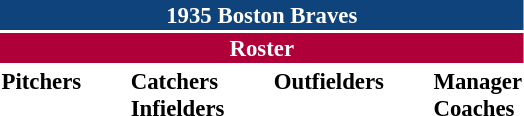<table class="toccolours" style="font-size: 95%;">
<tr>
<th colspan="10" style="background-color: #0f437c; color: white; text-align: center;">1935 Boston Braves</th>
</tr>
<tr>
<td colspan="10" style="background-color: #af0039; color: white; text-align: center;"><strong>Roster</strong></td>
</tr>
<tr>
<td valign="top"><strong>Pitchers</strong><br>









</td>
<td width="25px"></td>
<td valign="top"><strong>Catchers</strong><br>




<strong>Infielders</strong>









</td>
<td width="25px"></td>
<td valign="top"><strong>Outfielders</strong><br>





</td>
<td width="25px"></td>
<td valign="top"><strong>Manager</strong><br>
<strong>Coaches</strong>

</td>
</tr>
</table>
